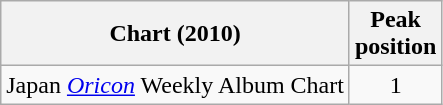<table class="wikitable sortable">
<tr>
<th>Chart (2010)</th>
<th>Peak<br>position</th>
</tr>
<tr>
<td>Japan <em><a href='#'>Oricon</a></em> Weekly Album Chart</td>
<td align="center">1</td>
</tr>
</table>
